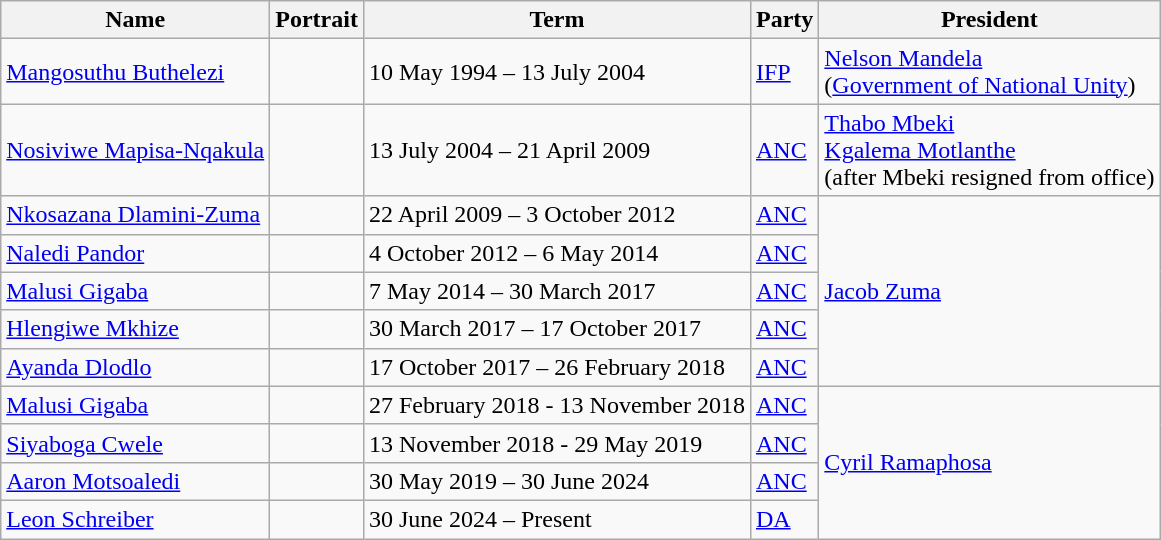<table class="wikitable">
<tr>
<th>Name</th>
<th>Portrait</th>
<th>Term</th>
<th>Party</th>
<th>President</th>
</tr>
<tr>
<td><a href='#'>Mangosuthu Buthelezi</a></td>
<td></td>
<td>10 May 1994 – 13 July 2004</td>
<td><a href='#'>IFP</a></td>
<td><a href='#'>Nelson Mandela</a><br>(<a href='#'>Government of National Unity</a>)</td>
</tr>
<tr>
<td><a href='#'>Nosiviwe Mapisa-Nqakula</a></td>
<td></td>
<td>13 July 2004 – 21 April 2009</td>
<td><a href='#'>ANC</a></td>
<td><a href='#'>Thabo Mbeki</a><br><a href='#'>Kgalema Motlanthe</a><br>(after Mbeki resigned from office)</td>
</tr>
<tr>
<td><a href='#'>Nkosazana Dlamini-Zuma</a></td>
<td></td>
<td>22 April 2009 – 3 October 2012</td>
<td><a href='#'>ANC</a></td>
<td rowspan=5><a href='#'>Jacob Zuma</a></td>
</tr>
<tr>
<td><a href='#'>Naledi Pandor</a></td>
<td></td>
<td>4 October 2012 – 6 May 2014</td>
<td><a href='#'>ANC</a></td>
</tr>
<tr>
<td><a href='#'>Malusi Gigaba</a></td>
<td></td>
<td>7 May 2014 – 30 March 2017</td>
<td><a href='#'>ANC</a></td>
</tr>
<tr>
<td><a href='#'>Hlengiwe Mkhize</a></td>
<td></td>
<td>30 March 2017 – 17 October 2017</td>
<td><a href='#'>ANC</a></td>
</tr>
<tr>
<td><a href='#'>Ayanda Dlodlo</a></td>
<td></td>
<td>17 October 2017 – 26 February 2018</td>
<td><a href='#'>ANC</a></td>
</tr>
<tr>
<td><a href='#'>Malusi Gigaba</a></td>
<td></td>
<td>27 February 2018 - 13 November 2018</td>
<td><a href='#'>ANC</a></td>
<td rowspan="4"><a href='#'>Cyril Ramaphosa</a></td>
</tr>
<tr>
<td><a href='#'>Siyaboga Cwele</a></td>
<td></td>
<td>13 November 2018 - 29 May 2019</td>
<td><a href='#'>ANC</a></td>
</tr>
<tr>
<td><a href='#'>Aaron Motsoaledi</a></td>
<td></td>
<td>30 May 2019 – 30 June 2024</td>
<td><a href='#'>ANC</a></td>
</tr>
<tr>
<td><a href='#'>Leon Schreiber</a></td>
<td></td>
<td>30 June 2024 – Present</td>
<td><a href='#'>DA</a></td>
</tr>
</table>
